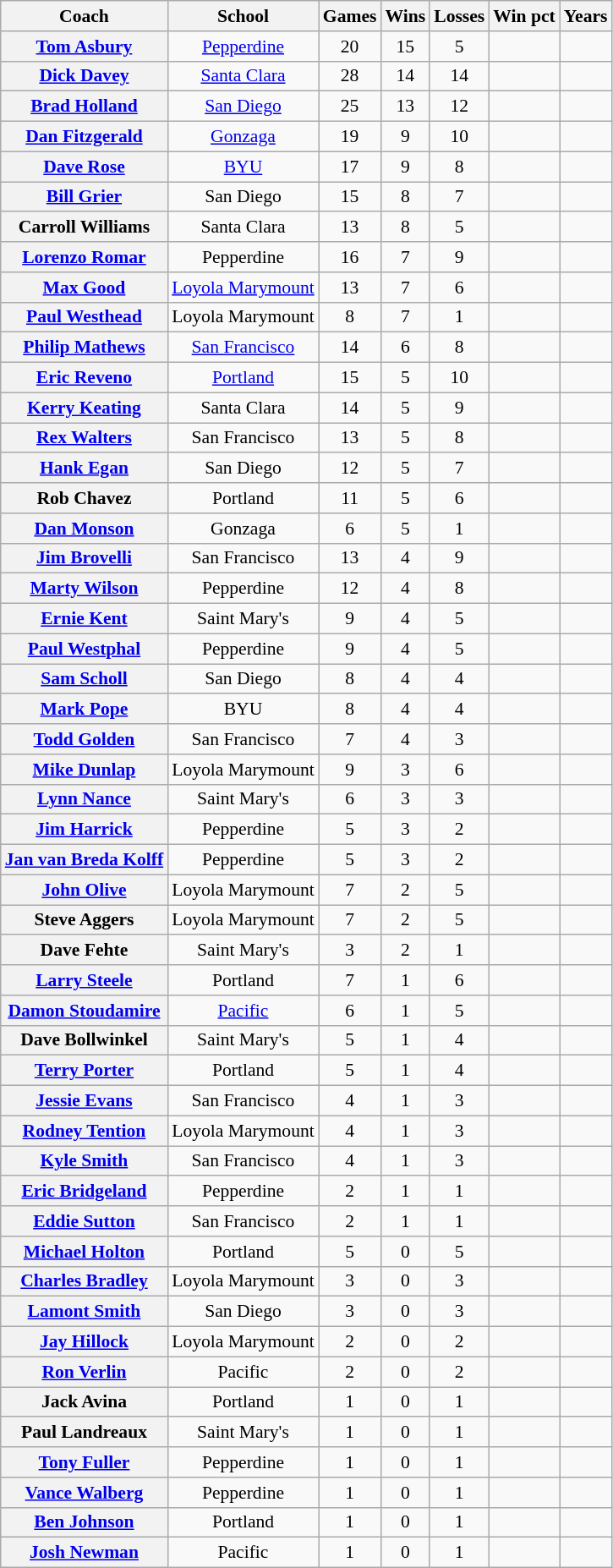<table class="wikitable sortable sort-under" style="text-align:center;font-size:90%">
<tr>
<th>Coach</th>
<th>School</th>
<th>Games</th>
<th>Wins</th>
<th>Losses</th>
<th>Win pct</th>
<th>Years</th>
</tr>
<tr>
<th><a href='#'>Tom Asbury</a></th>
<td> <a href='#'>Pepperdine</a></td>
<td>20</td>
<td>15</td>
<td>5</td>
<td></td>
<td> </td>
</tr>
<tr>
<th><a href='#'>Dick Davey</a></th>
<td> <a href='#'>Santa Clara</a></td>
<td>28</td>
<td>14</td>
<td>14</td>
<td></td>
<td> </td>
</tr>
<tr>
<th><a href='#'>Brad Holland</a></th>
<td> <a href='#'>San Diego</a></td>
<td>25</td>
<td>13</td>
<td>12</td>
<td></td>
<td> </td>
</tr>
<tr>
<th><a href='#'>Dan Fitzgerald</a></th>
<td> <a href='#'>Gonzaga</a></td>
<td>19</td>
<td>9</td>
<td>10</td>
<td></td>
<td> </td>
</tr>
<tr>
<th><a href='#'>Dave Rose</a></th>
<td> <a href='#'>BYU</a></td>
<td>17</td>
<td>9</td>
<td>8</td>
<td></td>
<td> </td>
</tr>
<tr>
<th><a href='#'>Bill Grier</a></th>
<td> San Diego</td>
<td>15</td>
<td>8</td>
<td>7</td>
<td></td>
<td> </td>
</tr>
<tr>
<th>Carroll Williams</th>
<td> Santa Clara</td>
<td>13</td>
<td>8</td>
<td>5</td>
<td></td>
<td> </td>
</tr>
<tr>
<th><a href='#'>Lorenzo Romar</a></th>
<td> Pepperdine</td>
<td>16</td>
<td>7</td>
<td>9</td>
<td></td>
<td> </td>
</tr>
<tr>
<th><a href='#'>Max Good</a></th>
<td> <a href='#'>Loyola Marymount</a></td>
<td>13</td>
<td>7</td>
<td>6</td>
<td></td>
<td> </td>
</tr>
<tr>
<th><a href='#'>Paul Westhead</a></th>
<td> Loyola Marymount</td>
<td>8</td>
<td>7</td>
<td>1</td>
<td></td>
<td> </td>
</tr>
<tr>
<th><a href='#'>Philip Mathews</a></th>
<td> <a href='#'>San Francisco</a></td>
<td>14</td>
<td>6</td>
<td>8</td>
<td></td>
<td> </td>
</tr>
<tr>
<th><a href='#'>Eric Reveno</a></th>
<td> <a href='#'>Portland</a></td>
<td>15</td>
<td>5</td>
<td>10</td>
<td></td>
<td> </td>
</tr>
<tr>
<th><a href='#'>Kerry Keating</a></th>
<td> Santa Clara</td>
<td>14</td>
<td>5</td>
<td>9</td>
<td></td>
<td> </td>
</tr>
<tr>
<th><a href='#'>Rex Walters</a></th>
<td> San Francisco</td>
<td>13</td>
<td>5</td>
<td>8</td>
<td></td>
<td> </td>
</tr>
<tr>
<th><a href='#'>Hank Egan</a></th>
<td> San Diego</td>
<td>12</td>
<td>5</td>
<td>7</td>
<td></td>
<td> </td>
</tr>
<tr>
<th>Rob Chavez</th>
<td> Portland</td>
<td>11</td>
<td>5</td>
<td>6</td>
<td></td>
<td> </td>
</tr>
<tr>
<th><a href='#'>Dan Monson</a></th>
<td> Gonzaga</td>
<td>6</td>
<td>5</td>
<td>1</td>
<td></td>
<td> </td>
</tr>
<tr>
<th><a href='#'>Jim Brovelli</a></th>
<td> San Francisco</td>
<td>13</td>
<td>4</td>
<td>9</td>
<td></td>
<td> </td>
</tr>
<tr>
<th><a href='#'>Marty Wilson</a></th>
<td> Pepperdine</td>
<td>12</td>
<td>4</td>
<td>8</td>
<td></td>
<td> </td>
</tr>
<tr>
<th><a href='#'>Ernie Kent</a></th>
<td> Saint Mary's</td>
<td>9</td>
<td>4</td>
<td>5</td>
<td></td>
<td> </td>
</tr>
<tr>
<th><a href='#'>Paul Westphal</a></th>
<td> Pepperdine</td>
<td>9</td>
<td>4</td>
<td>5</td>
<td></td>
<td> </td>
</tr>
<tr>
<th><a href='#'>Sam Scholl</a></th>
<td> San Diego</td>
<td>8</td>
<td>4</td>
<td>4</td>
<td></td>
<td> </td>
</tr>
<tr>
<th><a href='#'>Mark Pope</a></th>
<td> BYU</td>
<td>8</td>
<td>4</td>
<td>4</td>
<td></td>
<td> </td>
</tr>
<tr>
<th><a href='#'>Todd Golden</a></th>
<td> San Francisco</td>
<td>7</td>
<td>4</td>
<td>3</td>
<td></td>
<td> </td>
</tr>
<tr>
<th><a href='#'>Mike Dunlap</a></th>
<td> Loyola Marymount</td>
<td>9</td>
<td>3</td>
<td>6</td>
<td></td>
<td> </td>
</tr>
<tr>
<th><a href='#'>Lynn Nance</a></th>
<td> Saint Mary's</td>
<td>6</td>
<td>3</td>
<td>3</td>
<td></td>
<td> </td>
</tr>
<tr>
<th><a href='#'>Jim Harrick</a></th>
<td> Pepperdine</td>
<td>5</td>
<td>3</td>
<td>2</td>
<td></td>
<td> </td>
</tr>
<tr>
<th><a href='#'>Jan van Breda Kolff</a></th>
<td> Pepperdine</td>
<td>5</td>
<td>3</td>
<td>2</td>
<td></td>
<td> </td>
</tr>
<tr>
<th><a href='#'>John Olive</a></th>
<td> Loyola Marymount</td>
<td>7</td>
<td>2</td>
<td>5</td>
<td></td>
<td> </td>
</tr>
<tr>
<th>Steve Aggers</th>
<td> Loyola Marymount</td>
<td>7</td>
<td>2</td>
<td>5</td>
<td></td>
<td> </td>
</tr>
<tr>
<th>Dave Fehte</th>
<td> Saint Mary's</td>
<td>3</td>
<td>2</td>
<td>1</td>
<td></td>
<td> </td>
</tr>
<tr>
<th><a href='#'>Larry Steele</a></th>
<td> Portland</td>
<td>7</td>
<td>1</td>
<td>6</td>
<td></td>
<td> </td>
</tr>
<tr>
<th><a href='#'>Damon Stoudamire</a></th>
<td> <a href='#'>Pacific</a></td>
<td>6</td>
<td>1</td>
<td>5</td>
<td></td>
<td> </td>
</tr>
<tr>
<th>Dave Bollwinkel</th>
<td> Saint Mary's</td>
<td>5</td>
<td>1</td>
<td>4</td>
<td></td>
<td> </td>
</tr>
<tr>
<th><a href='#'>Terry Porter</a></th>
<td> Portland</td>
<td>5</td>
<td>1</td>
<td>4</td>
<td></td>
<td> </td>
</tr>
<tr>
<th><a href='#'>Jessie Evans</a></th>
<td> San Francisco</td>
<td>4</td>
<td>1</td>
<td>3</td>
<td></td>
<td> </td>
</tr>
<tr>
<th><a href='#'>Rodney Tention</a></th>
<td> Loyola Marymount</td>
<td>4</td>
<td>1</td>
<td>3</td>
<td></td>
<td> </td>
</tr>
<tr>
<th><a href='#'>Kyle Smith</a></th>
<td> San Francisco</td>
<td>4</td>
<td>1</td>
<td>3</td>
<td></td>
<td> </td>
</tr>
<tr>
<th><a href='#'>Eric Bridgeland</a></th>
<td> Pepperdine</td>
<td>2</td>
<td>1</td>
<td>1</td>
<td></td>
<td> </td>
</tr>
<tr>
<th><a href='#'>Eddie Sutton</a></th>
<td> San Francisco</td>
<td>2</td>
<td>1</td>
<td>1</td>
<td></td>
<td> </td>
</tr>
<tr>
<th><a href='#'>Michael Holton</a></th>
<td> Portland</td>
<td>5</td>
<td>0</td>
<td>5</td>
<td></td>
<td> </td>
</tr>
<tr>
<th><a href='#'>Charles Bradley</a></th>
<td> Loyola Marymount</td>
<td>3</td>
<td>0</td>
<td>3</td>
<td></td>
<td> </td>
</tr>
<tr>
<th><a href='#'>Lamont Smith</a></th>
<td> San Diego</td>
<td>3</td>
<td>0</td>
<td>3</td>
<td></td>
<td> </td>
</tr>
<tr>
<th><a href='#'>Jay Hillock</a></th>
<td> Loyola Marymount</td>
<td>2</td>
<td>0</td>
<td>2</td>
<td></td>
<td> </td>
</tr>
<tr>
<th><a href='#'>Ron Verlin</a></th>
<td> Pacific</td>
<td>2</td>
<td>0</td>
<td>2</td>
<td></td>
<td> </td>
</tr>
<tr>
<th>Jack Avina</th>
<td> Portland</td>
<td>1</td>
<td>0</td>
<td>1</td>
<td></td>
<td> </td>
</tr>
<tr>
<th>Paul Landreaux</th>
<td> Saint Mary's</td>
<td>1</td>
<td>0</td>
<td>1</td>
<td></td>
<td> </td>
</tr>
<tr>
<th><a href='#'>Tony Fuller</a></th>
<td> Pepperdine</td>
<td>1</td>
<td>0</td>
<td>1</td>
<td></td>
<td> </td>
</tr>
<tr>
<th><a href='#'>Vance Walberg</a></th>
<td> Pepperdine</td>
<td>1</td>
<td>0</td>
<td>1</td>
<td></td>
<td> </td>
</tr>
<tr>
<th><a href='#'>Ben Johnson</a></th>
<td> Portland</td>
<td>1</td>
<td>0</td>
<td>1</td>
<td></td>
<td> </td>
</tr>
<tr>
<th><a href='#'>Josh Newman</a></th>
<td> Pacific</td>
<td>1</td>
<td>0</td>
<td>1</td>
<td></td>
<td> </td>
</tr>
</table>
